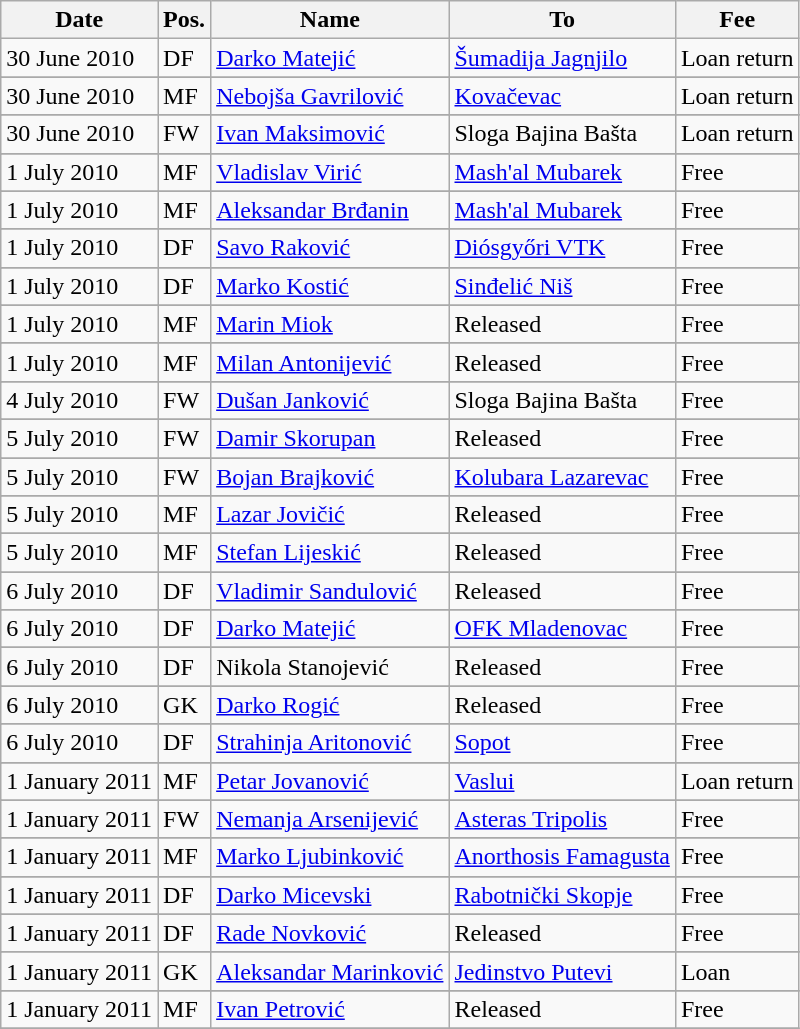<table class="wikitable">
<tr>
<th>Date</th>
<th>Pos.</th>
<th>Name</th>
<th>To</th>
<th>Fee</th>
</tr>
<tr>
<td>30 June 2010</td>
<td>DF</td>
<td> <a href='#'>Darko Matejić</a></td>
<td> <a href='#'>Šumadija Jagnjilo</a></td>
<td>Loan return</td>
</tr>
<tr>
</tr>
<tr>
<td>30 June 2010</td>
<td>MF</td>
<td> <a href='#'>Nebojša Gavrilović</a></td>
<td> <a href='#'>Kovačevac</a></td>
<td>Loan return</td>
</tr>
<tr>
</tr>
<tr>
<td>30 June 2010</td>
<td>FW</td>
<td> <a href='#'>Ivan Maksimović</a></td>
<td> Sloga Bajina Bašta</td>
<td>Loan return</td>
</tr>
<tr>
</tr>
<tr>
<td>1 July 2010</td>
<td>MF</td>
<td> <a href='#'>Vladislav Virić</a></td>
<td> <a href='#'>Mash'al Mubarek</a></td>
<td>Free</td>
</tr>
<tr>
</tr>
<tr>
<td>1 July 2010</td>
<td>MF</td>
<td> <a href='#'>Aleksandar Brđanin</a></td>
<td> <a href='#'>Mash'al Mubarek</a></td>
<td>Free</td>
</tr>
<tr>
</tr>
<tr>
<td>1 July 2010</td>
<td>DF</td>
<td> <a href='#'>Savo Raković</a></td>
<td> <a href='#'>Diósgyőri VTK</a></td>
<td>Free</td>
</tr>
<tr>
</tr>
<tr>
<td>1 July 2010</td>
<td>DF</td>
<td> <a href='#'>Marko Kostić</a></td>
<td> <a href='#'>Sinđelić Niš</a></td>
<td>Free</td>
</tr>
<tr>
</tr>
<tr>
<td>1 July 2010</td>
<td>MF</td>
<td> <a href='#'>Marin Miok</a></td>
<td>Released</td>
<td>Free</td>
</tr>
<tr>
</tr>
<tr>
<td>1 July 2010</td>
<td>MF</td>
<td> <a href='#'>Milan Antonijević</a></td>
<td>Released</td>
<td>Free</td>
</tr>
<tr>
</tr>
<tr>
<td>4 July 2010</td>
<td>FW</td>
<td> <a href='#'>Dušan Janković</a></td>
<td> Sloga Bajina Bašta</td>
<td>Free</td>
</tr>
<tr>
</tr>
<tr>
<td>5 July 2010</td>
<td>FW</td>
<td> <a href='#'>Damir Skorupan</a></td>
<td>Released</td>
<td>Free</td>
</tr>
<tr>
</tr>
<tr>
<td>5 July 2010</td>
<td>FW</td>
<td> <a href='#'>Bojan Brajković</a></td>
<td> <a href='#'>Kolubara Lazarevac</a></td>
<td>Free</td>
</tr>
<tr>
</tr>
<tr>
<td>5 July 2010</td>
<td>MF</td>
<td> <a href='#'>Lazar Jovičić</a></td>
<td>Released</td>
<td>Free</td>
</tr>
<tr>
</tr>
<tr>
<td>5 July 2010</td>
<td>MF</td>
<td> <a href='#'>Stefan Lijeskić</a></td>
<td>Released</td>
<td>Free</td>
</tr>
<tr>
</tr>
<tr>
<td>6 July 2010</td>
<td>DF</td>
<td> <a href='#'>Vladimir Sandulović</a></td>
<td>Released</td>
<td>Free</td>
</tr>
<tr>
</tr>
<tr>
<td>6 July 2010</td>
<td>DF</td>
<td> <a href='#'>Darko Matejić</a></td>
<td> <a href='#'>OFK Mladenovac</a></td>
<td>Free</td>
</tr>
<tr>
</tr>
<tr>
<td>6 July 2010</td>
<td>DF</td>
<td> Nikola Stanojević</td>
<td>Released</td>
<td>Free</td>
</tr>
<tr>
</tr>
<tr>
<td>6 July 2010</td>
<td>GK</td>
<td> <a href='#'>Darko Rogić</a></td>
<td>Released</td>
<td>Free</td>
</tr>
<tr>
</tr>
<tr>
<td>6 July 2010</td>
<td>DF</td>
<td> <a href='#'>Strahinja Aritonović</a></td>
<td> <a href='#'>Sopot</a></td>
<td>Free</td>
</tr>
<tr>
</tr>
<tr>
<td>1 January 2011</td>
<td>MF</td>
<td> <a href='#'>Petar Jovanović</a></td>
<td> <a href='#'>Vaslui</a></td>
<td>Loan return</td>
</tr>
<tr>
</tr>
<tr>
<td>1 January 2011</td>
<td>FW</td>
<td> <a href='#'>Nemanja Arsenijević</a></td>
<td> <a href='#'>Asteras Tripolis</a></td>
<td>Free</td>
</tr>
<tr>
</tr>
<tr>
<td>1 January 2011</td>
<td>MF</td>
<td> <a href='#'>Marko Ljubinković</a></td>
<td> <a href='#'>Anorthosis Famagusta</a></td>
<td>Free</td>
</tr>
<tr>
</tr>
<tr>
<td>1 January 2011</td>
<td>DF</td>
<td> <a href='#'>Darko Micevski</a></td>
<td> <a href='#'>Rabotnički Skopje</a></td>
<td>Free</td>
</tr>
<tr>
</tr>
<tr>
<td>1 January 2011</td>
<td>DF</td>
<td> <a href='#'>Rade Novković</a></td>
<td>Released</td>
<td>Free</td>
</tr>
<tr>
</tr>
<tr>
<td>1 January 2011</td>
<td>GK</td>
<td> <a href='#'>Aleksandar Marinković</a></td>
<td> <a href='#'>Jedinstvo Putevi</a></td>
<td>Loan</td>
</tr>
<tr>
</tr>
<tr>
<td>1 January 2011</td>
<td>MF</td>
<td> <a href='#'>Ivan Petrović</a></td>
<td>Released</td>
<td>Free</td>
</tr>
<tr>
</tr>
</table>
